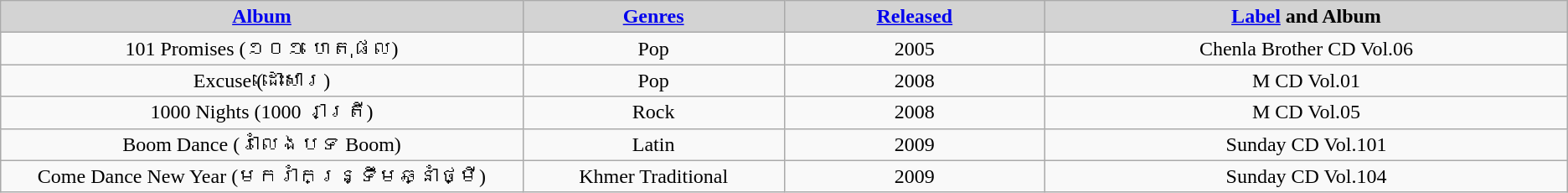<table class="wikitable">
<tr>
<th style="background-color:#D3D3D3" width=20%><a href='#'>Album</a></th>
<th style="background-color:#D3D3D3" width=10%><a href='#'>Genres</a></th>
<th style="background-color:#D3D3D3" width=10%><a href='#'>Released</a></th>
<th style="background-color:#D3D3D3" width=20%><a href='#'>Label</a> and Album</th>
</tr>
<tr>
<td align="center">101 Promises (១០១ ហេតុផល)</td>
<td align="center">Pop</td>
<td align="center">2005</td>
<td align="center">Chenla Brother CD Vol.06</td>
</tr>
<tr>
<td align="center">Excuse (ដោះសារ)</td>
<td align="center">Pop</td>
<td align="center">2008</td>
<td align="center">M CD Vol.01</td>
</tr>
<tr>
<td align="center">1000 Nights (1000 រាត្រី)</td>
<td align="center">Rock</td>
<td align="center">2008</td>
<td align="center">M CD Vol.05</td>
</tr>
<tr>
<td align="center">Boom Dance (រាំលេងបទ Boom)</td>
<td align="center">Latin</td>
<td align="center">2009</td>
<td align="center">Sunday CD Vol.101</td>
</tr>
<tr>
<td align="center">Come Dance New Year (មករាំកន្ទ្រឹមឆ្នាំថ្មី)</td>
<td align="center">Khmer Traditional</td>
<td align="center">2009</td>
<td align="center">Sunday CD Vol.104</td>
</tr>
</table>
